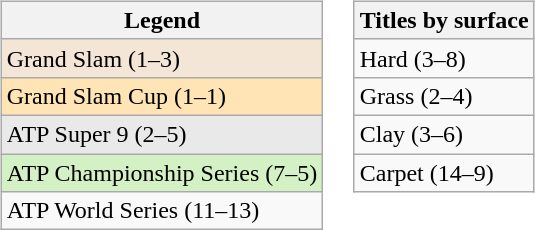<table>
<tr valign=top>
<td><br><table class=wikitable>
<tr>
<th>Legend</th>
</tr>
<tr style="background:#f3e6d7;">
<td>Grand Slam (1–3)</td>
</tr>
<tr style="background:Moccasin;">
<td>Grand Slam Cup (1–1)</td>
</tr>
<tr style="background:#e9e9e9;">
<td>ATP Super 9 (2–5)</td>
</tr>
<tr style="background:#d4f1c5;">
<td>ATP Championship Series (7–5)</td>
</tr>
<tr>
<td>ATP World Series (11–13)</td>
</tr>
</table>
</td>
<td><br><table class=wikitable>
<tr>
<th>Titles by surface</th>
</tr>
<tr>
<td>Hard (3–8)</td>
</tr>
<tr>
<td>Grass (2–4)</td>
</tr>
<tr>
<td>Clay (3–6)</td>
</tr>
<tr>
<td>Carpet (14–9)</td>
</tr>
</table>
</td>
</tr>
</table>
